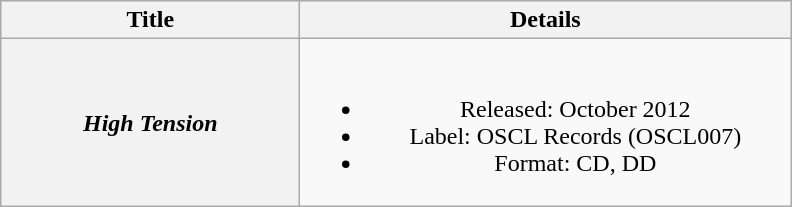<table class="wikitable plainrowheaders" style="text-align:center;" border="1">
<tr>
<th scope="col" rowspan="1" style="width:12em;">Title</th>
<th scope="col" rowspan="1" style="width:20em;">Details</th>
</tr>
<tr>
<th scope="row"><em>High Tension</em></th>
<td><br><ul><li>Released: October 2012</li><li>Label: OSCL Records (OSCL007)</li><li>Format: CD, DD</li></ul></td>
</tr>
</table>
